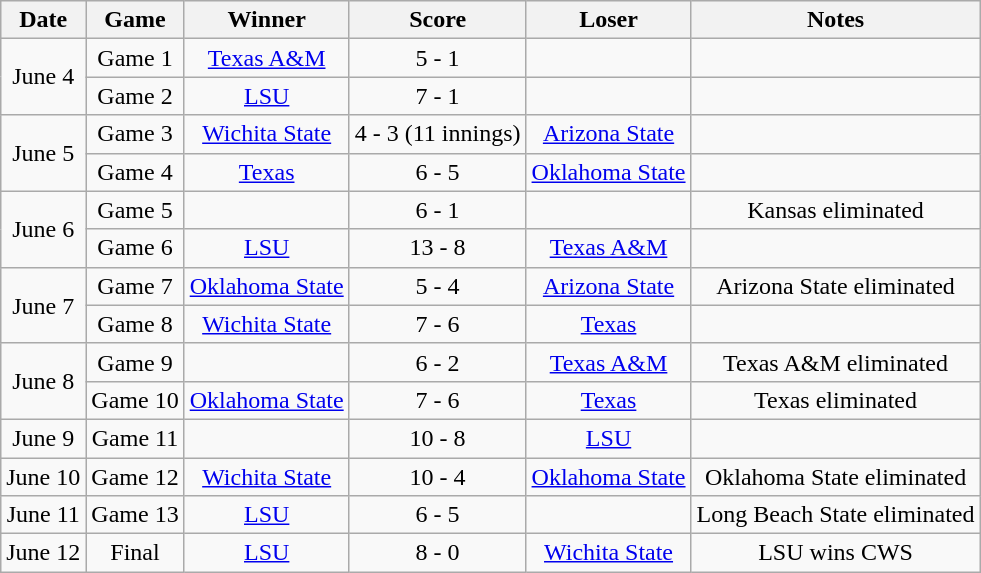<table class="wikitable">
<tr style="text-align:center; background:#f2f2f2;">
<th>Date</th>
<th>Game</th>
<th>Winner</th>
<th>Score</th>
<th>Loser</th>
<th>Notes</th>
</tr>
<tr align=center>
<td rowspan=2>June 4</td>
<td>Game 1</td>
<td><a href='#'>Texas A&M</a></td>
<td>5 - 1</td>
<td></td>
<td></td>
</tr>
<tr align=center>
<td>Game 2</td>
<td><a href='#'>LSU</a></td>
<td>7 - 1</td>
<td></td>
<td></td>
</tr>
<tr align=center>
<td rowspan=2>June 5</td>
<td>Game 3</td>
<td><a href='#'>Wichita State</a></td>
<td>4 - 3 (11 innings)</td>
<td><a href='#'>Arizona State</a></td>
<td></td>
</tr>
<tr align=center>
<td>Game 4</td>
<td><a href='#'>Texas</a></td>
<td>6 - 5</td>
<td><a href='#'>Oklahoma State</a></td>
<td></td>
</tr>
<tr align=center>
<td rowspan=2>June 6</td>
<td>Game 5</td>
<td></td>
<td>6 - 1</td>
<td></td>
<td>Kansas eliminated</td>
</tr>
<tr align=center>
<td>Game 6</td>
<td><a href='#'>LSU</a></td>
<td>13 - 8</td>
<td><a href='#'>Texas A&M</a></td>
<td></td>
</tr>
<tr align=center>
<td rowspan=2>June 7</td>
<td>Game 7</td>
<td><a href='#'>Oklahoma State</a></td>
<td>5 - 4</td>
<td><a href='#'>Arizona State</a></td>
<td>Arizona State eliminated</td>
</tr>
<tr align=center>
<td>Game 8</td>
<td><a href='#'>Wichita State</a></td>
<td>7 - 6</td>
<td><a href='#'>Texas</a></td>
<td></td>
</tr>
<tr align=center>
<td rowspan=2>June 8</td>
<td>Game 9</td>
<td></td>
<td>6 - 2</td>
<td><a href='#'>Texas A&M</a></td>
<td>Texas A&M eliminated</td>
</tr>
<tr align=center>
<td>Game 10</td>
<td><a href='#'>Oklahoma State</a></td>
<td>7 - 6</td>
<td><a href='#'>Texas</a></td>
<td>Texas eliminated</td>
</tr>
<tr align=center>
<td>June 9</td>
<td>Game 11</td>
<td></td>
<td>10 - 8</td>
<td><a href='#'>LSU</a></td>
<td></td>
</tr>
<tr align=center>
<td>June 10</td>
<td>Game 12</td>
<td><a href='#'>Wichita State</a></td>
<td>10 - 4</td>
<td><a href='#'>Oklahoma State</a></td>
<td>Oklahoma State eliminated</td>
</tr>
<tr align=center>
<td>June 11</td>
<td>Game 13</td>
<td><a href='#'>LSU</a></td>
<td>6 - 5</td>
<td></td>
<td>Long Beach State eliminated</td>
</tr>
<tr align=center>
<td>June 12</td>
<td>Final</td>
<td><a href='#'>LSU</a></td>
<td>8 - 0</td>
<td><a href='#'>Wichita State</a></td>
<td>LSU wins CWS</td>
</tr>
</table>
